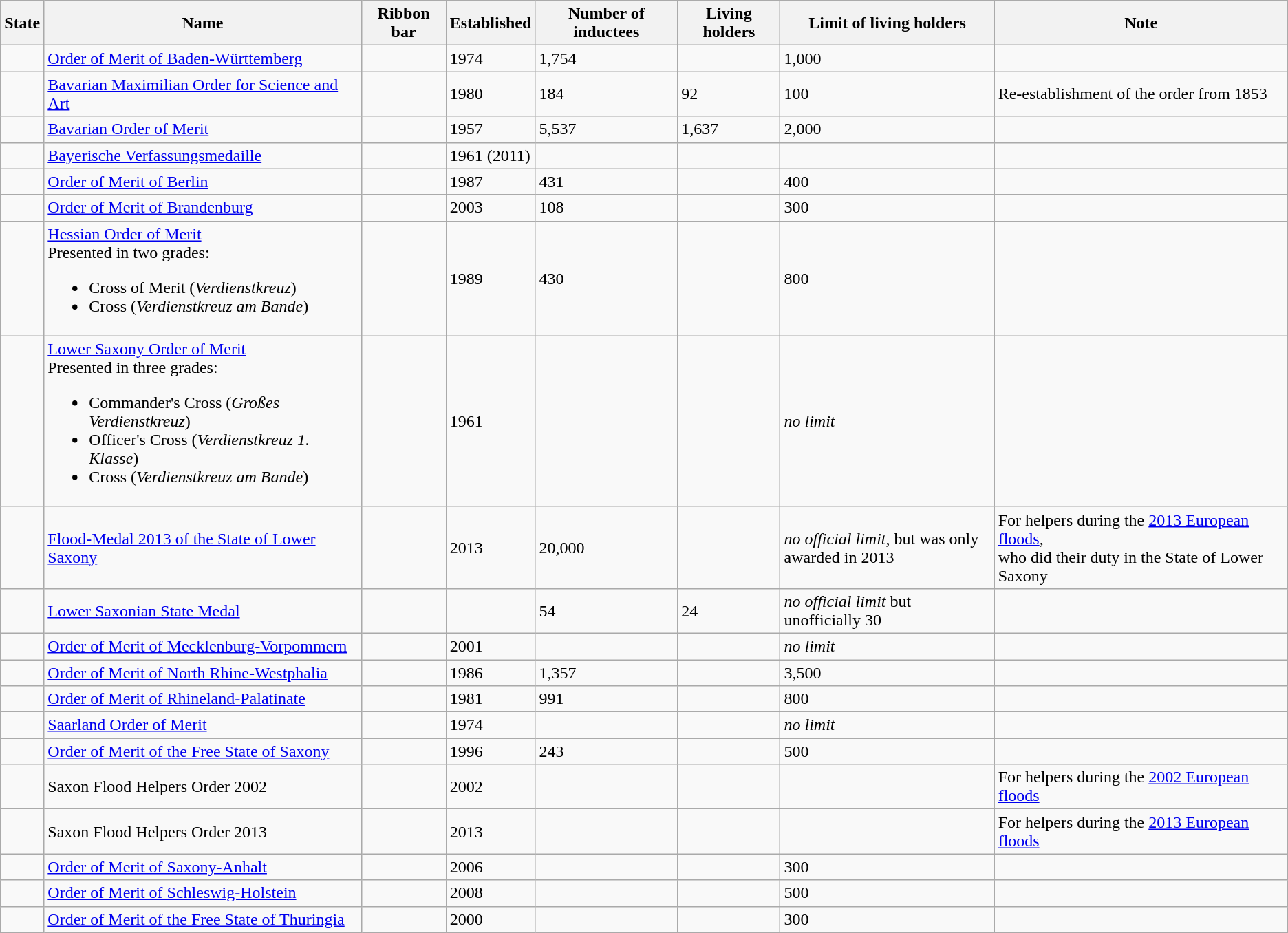<table class="wikitable sortable">
<tr>
<th>State</th>
<th>Name</th>
<th>Ribbon bar</th>
<th>Established</th>
<th>Number of inductees</th>
<th>Living holders</th>
<th>Limit of living holders</th>
<th>Note</th>
</tr>
<tr>
<td></td>
<td><a href='#'>Order of Merit of Baden-Württemberg</a></td>
<td></td>
<td>1974</td>
<td>1,754</td>
<td></td>
<td>1,000</td>
<td></td>
</tr>
<tr>
<td></td>
<td><a href='#'>Bavarian Maximilian Order for Science and Art</a></td>
<td></td>
<td>1980</td>
<td>184</td>
<td>92</td>
<td>100</td>
<td>Re-establishment of the order from 1853</td>
</tr>
<tr>
<td></td>
<td><a href='#'>Bavarian Order of Merit</a></td>
<td></td>
<td>1957</td>
<td>5,537</td>
<td>1,637</td>
<td>2,000</td>
<td></td>
</tr>
<tr>
<td></td>
<td><a href='#'>Bayerische Verfassungsmedaille</a></td>
<td></td>
<td>1961 (2011)</td>
<td></td>
<td></td>
<td></td>
<td></td>
</tr>
<tr>
<td></td>
<td><a href='#'>Order of Merit of Berlin</a></td>
<td></td>
<td>1987</td>
<td>431</td>
<td></td>
<td>400</td>
<td></td>
</tr>
<tr>
<td></td>
<td><a href='#'>Order of Merit of Brandenburg</a></td>
<td></td>
<td>2003</td>
<td>108</td>
<td></td>
<td>300</td>
<td></td>
</tr>
<tr>
<td></td>
<td><a href='#'>Hessian Order of Merit</a><br>Presented in two grades:<ul><li>Cross of Merit (<em>Verdienstkreuz</em>)</li><li>Cross (<em>Verdienstkreuz am Bande</em>)</li></ul></td>
<td></td>
<td>1989</td>
<td>430</td>
<td></td>
<td>800</td>
<td></td>
</tr>
<tr>
<td></td>
<td><a href='#'>Lower Saxony Order of Merit</a><br>Presented in three grades:<ul><li>Commander's Cross (<em>Großes Verdienstkreuz</em>)</li><li>Officer's Cross (<em>Verdienstkreuz 1. Klasse</em>)</li><li>Cross (<em>Verdienstkreuz am Bande</em>)</li></ul></td>
<td><br> <br>  <br> </td>
<td>1961</td>
<td></td>
<td></td>
<td><em>no limit</em></td>
<td></td>
</tr>
<tr>
<td></td>
<td><a href='#'>Flood-Medal 2013 of the State of Lower Saxony</a></td>
<td></td>
<td>2013</td>
<td>20,000</td>
<td></td>
<td><em>no official limit</em>, but was only<br>awarded in 2013</td>
<td>For helpers during the <a href='#'>2013 European floods</a>,<br>who did their duty in the State of Lower Saxony</td>
</tr>
<tr>
<td></td>
<td><a href='#'>Lower Saxonian State Medal</a></td>
<td></td>
<td></td>
<td>54</td>
<td>24</td>
<td><em>no official limit</em> but unofficially 30</td>
<td></td>
</tr>
<tr>
<td></td>
<td><a href='#'>Order of Merit of Mecklenburg-Vorpommern</a></td>
<td></td>
<td>2001</td>
<td></td>
<td></td>
<td><em>no limit</em></td>
<td></td>
</tr>
<tr>
<td></td>
<td><a href='#'>Order of Merit of North Rhine-Westphalia</a></td>
<td></td>
<td>1986</td>
<td>1,357</td>
<td></td>
<td>3,500</td>
<td></td>
</tr>
<tr>
<td></td>
<td><a href='#'>Order of Merit of Rhineland-Palatinate</a></td>
<td></td>
<td>1981</td>
<td>991</td>
<td></td>
<td>800</td>
<td></td>
</tr>
<tr>
<td></td>
<td><a href='#'>Saarland Order of Merit</a></td>
<td></td>
<td>1974</td>
<td></td>
<td></td>
<td><em>no limit</em></td>
<td></td>
</tr>
<tr>
<td></td>
<td><a href='#'>Order of Merit of the Free State of Saxony</a></td>
<td></td>
<td>1996</td>
<td>243</td>
<td></td>
<td>500</td>
<td></td>
</tr>
<tr>
<td></td>
<td>Saxon Flood Helpers Order 2002</td>
<td></td>
<td>2002</td>
<td></td>
<td></td>
<td></td>
<td>For helpers during the <a href='#'>2002 European floods</a></td>
</tr>
<tr>
<td></td>
<td>Saxon Flood Helpers Order 2013</td>
<td></td>
<td>2013</td>
<td></td>
<td></td>
<td></td>
<td>For helpers during the <a href='#'>2013 European floods</a></td>
</tr>
<tr>
<td></td>
<td><a href='#'>Order of Merit of Saxony-Anhalt</a></td>
<td></td>
<td>2006</td>
<td></td>
<td></td>
<td>300</td>
<td></td>
</tr>
<tr>
<td></td>
<td><a href='#'>Order of Merit of Schleswig-Holstein</a></td>
<td></td>
<td>2008</td>
<td></td>
<td></td>
<td>500</td>
<td></td>
</tr>
<tr>
<td></td>
<td><a href='#'>Order of Merit of the Free State of Thuringia</a></td>
<td></td>
<td>2000</td>
<td></td>
<td></td>
<td>300</td>
<td></td>
</tr>
</table>
